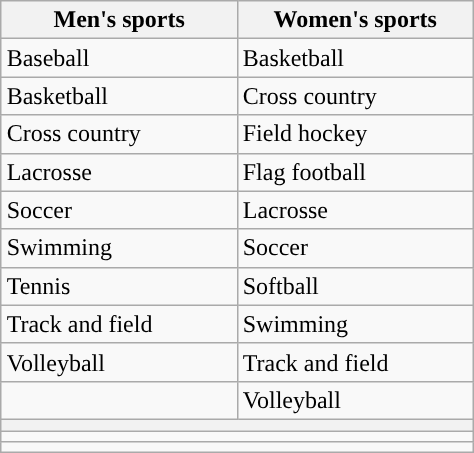<table class="wikitable"; style="float:right; clear:right; margin-left:15px">
<tr>
<th width=150px>Men's sports</th>
<th width=150px>Women's sports</th>
</tr>
<tr>
<td>Baseball</td>
<td>Basketball</td>
</tr>
<tr>
<td>Basketball</td>
<td>Cross country</td>
</tr>
<tr>
<td>Cross country</td>
<td>Field hockey</td>
</tr>
<tr>
<td>Lacrosse</td>
<td>Flag football</td>
</tr>
<tr>
<td>Soccer</td>
<td>Lacrosse</td>
</tr>
<tr>
<td>Swimming</td>
<td>Soccer</td>
</tr>
<tr>
<td>Tennis</td>
<td>Softball</td>
</tr>
<tr>
<td>Track and field</td>
<td>Swimming</td>
</tr>
<tr>
<td>Volleyball</td>
<td>Track and field</td>
</tr>
<tr>
<td></td>
<td>Volleyball</td>
</tr>
<tr>
<th colspan=2></th>
</tr>
<tr>
<td colspan=2></td>
</tr>
<tr>
<td colspan=2></td>
</tr>
</table>
